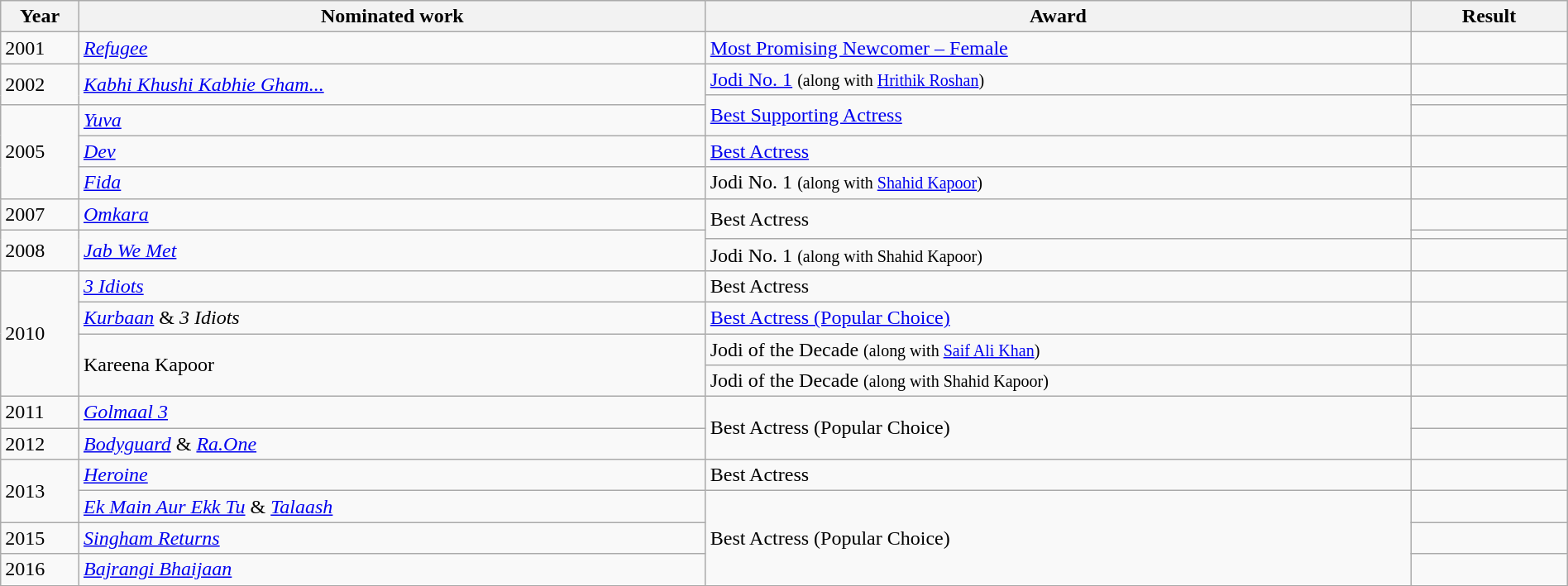<table class="wikitable sortable" width=100%>
<tr>
<th width=5%>Year</th>
<th width=40%>Nominated work</th>
<th width=45%>Award</th>
<th width=10%>Result</th>
</tr>
<tr>
<td>2001</td>
<td><em><a href='#'>Refugee</a></em></td>
<td><a href='#'>Most Promising Newcomer – Female</a></td>
<td></td>
</tr>
<tr>
<td rowspan="2">2002</td>
<td rowspan="2"><em><a href='#'>Kabhi Khushi Kabhie Gham...</a></em></td>
<td><a href='#'>Jodi No. 1</a> <small>(along with <a href='#'>Hrithik Roshan</a>)</small></td>
<td></td>
</tr>
<tr>
<td rowspan="2"><a href='#'>Best Supporting Actress</a></td>
<td></td>
</tr>
<tr>
<td rowspan="3">2005</td>
<td><em><a href='#'>Yuva</a></em></td>
<td></td>
</tr>
<tr>
<td><em><a href='#'>Dev</a></em></td>
<td><a href='#'>Best Actress</a></td>
<td></td>
</tr>
<tr>
<td><em><a href='#'>Fida</a></em></td>
<td>Jodi No. 1 <small>(along with <a href='#'>Shahid Kapoor</a>)</small></td>
<td></td>
</tr>
<tr>
<td>2007</td>
<td><em><a href='#'>Omkara</a></em></td>
<td rowspan="2">Best Actress</td>
<td></td>
</tr>
<tr>
<td rowspan="2">2008</td>
<td rowspan="2"><em><a href='#'>Jab We Met</a></em></td>
<td></td>
</tr>
<tr>
<td>Jodi No. 1 <small>(along with Shahid Kapoor)</small></td>
<td></td>
</tr>
<tr>
<td rowspan="4">2010</td>
<td><em><a href='#'>3 Idiots</a></em></td>
<td>Best Actress</td>
<td></td>
</tr>
<tr>
<td><em><a href='#'>Kurbaan</a></em> & <em>3 Idiots</em></td>
<td><a href='#'>Best Actress (Popular Choice)</a></td>
<td></td>
</tr>
<tr>
<td rowspan="2">Kareena Kapoor</td>
<td>Jodi of the Decade <small>(along with <a href='#'>Saif Ali Khan</a>)</small></td>
<td></td>
</tr>
<tr>
<td>Jodi of the Decade <small>(along with Shahid Kapoor)</small></td>
<td></td>
</tr>
<tr>
<td>2011</td>
<td><em><a href='#'>Golmaal 3</a></em></td>
<td rowspan="2">Best Actress (Popular Choice)</td>
<td></td>
</tr>
<tr>
<td>2012</td>
<td><em><a href='#'>Bodyguard</a></em> & <em><a href='#'>Ra.One</a></em></td>
<td></td>
</tr>
<tr>
<td rowspan="2">2013</td>
<td><em><a href='#'>Heroine</a></em></td>
<td>Best Actress</td>
<td></td>
</tr>
<tr>
<td><em><a href='#'>Ek Main Aur Ekk Tu</a></em> & <em><a href='#'>Talaash</a></em></td>
<td rowspan="3">Best Actress (Popular Choice)</td>
<td></td>
</tr>
<tr>
<td>2015</td>
<td><em><a href='#'>Singham Returns</a></em></td>
<td></td>
</tr>
<tr>
<td>2016</td>
<td><em><a href='#'>Bajrangi Bhaijaan</a></em></td>
<td></td>
</tr>
</table>
